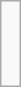<table class="infobox">
<tr>
<th colspan=2><big></big></th>
</tr>
<tr>
<td align=center colspan=2><br></td>
</tr>
<tr>
<td align=center colspan=2><br></td>
</tr>
</table>
